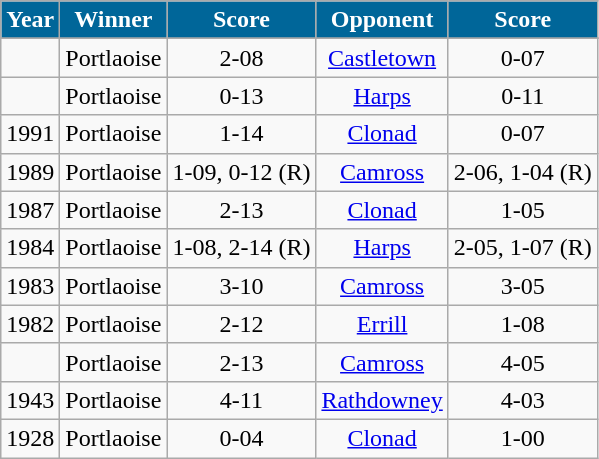<table class="wikitable" style="text-align:center;">
<tr>
<th style="background:#069;color:white">Year</th>
<th style="background:#069;color:white">Winner</th>
<th style="background:#069;color:white">Score</th>
<th style="background:#069;color:white">Opponent</th>
<th style="background:#069;color:white">Score</th>
</tr>
<tr>
</tr>
<tr>
<td></td>
<td> Portlaoise</td>
<td>2-08</td>
<td> <a href='#'>Castletown</a></td>
<td>0-07</td>
</tr>
<tr>
<td></td>
<td> Portlaoise</td>
<td>0-13</td>
<td> <a href='#'>Harps</a></td>
<td>0-11</td>
</tr>
<tr>
<td>1991</td>
<td> Portlaoise</td>
<td>1-14</td>
<td> <a href='#'>Clonad</a></td>
<td>0-07</td>
</tr>
<tr>
<td>1989</td>
<td> Portlaoise</td>
<td>1-09, 0-12 (R)</td>
<td> <a href='#'>Camross</a></td>
<td>2-06, 1-04 (R)</td>
</tr>
<tr>
<td>1987</td>
<td> Portlaoise</td>
<td>2-13</td>
<td> <a href='#'>Clonad</a></td>
<td>1-05</td>
</tr>
<tr>
<td>1984</td>
<td> Portlaoise</td>
<td>1-08, 2-14 (R)</td>
<td> <a href='#'>Harps</a></td>
<td>2-05, 1-07 (R)</td>
</tr>
<tr>
<td>1983</td>
<td> Portlaoise</td>
<td>3-10</td>
<td> <a href='#'>Camross</a></td>
<td>3-05</td>
</tr>
<tr>
<td>1982</td>
<td> Portlaoise</td>
<td>2-12</td>
<td> <a href='#'>Errill</a></td>
<td>1-08</td>
</tr>
<tr>
<td></td>
<td> Portlaoise</td>
<td>2-13</td>
<td> <a href='#'>Camross</a></td>
<td>4-05</td>
</tr>
<tr>
<td>1943</td>
<td> Portlaoise</td>
<td>4-11</td>
<td> <a href='#'>Rathdowney</a></td>
<td>4-03</td>
</tr>
<tr>
<td>1928</td>
<td> Portlaoise</td>
<td>0-04</td>
<td> <a href='#'>Clonad</a></td>
<td>1-00</td>
</tr>
</table>
